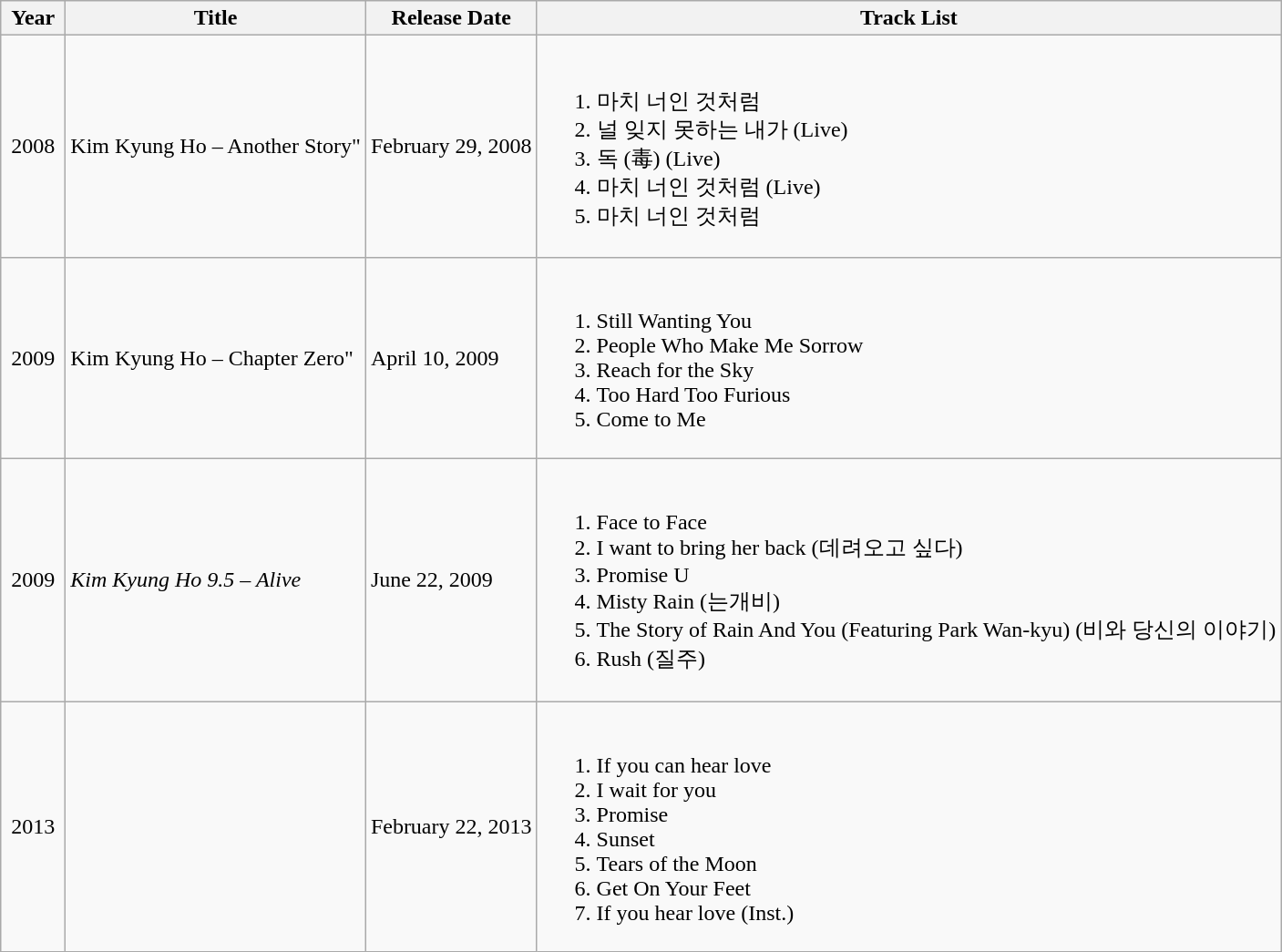<table class="wikitable">
<tr>
<th style="width:40px;">Year</th>
<th>Title</th>
<th>Release Date</th>
<th>Track List</th>
</tr>
<tr>
<td style="text-align:center;">2008</td>
<td "Another Story (Kim Kyung Ho album)>Kim Kyung Ho – Another Story"</td>
<td>February 29, 2008</td>
<td><br><ol><li>마치 너인 것처럼</li><li>널 잊지 못하는 내가 (Live)</li><li>독 (毒) (Live)</li><li>마치 너인 것처럼 (Live)</li><li>마치 너인 것처럼</li></ol></td>
</tr>
<tr>
<td style="text-align:center;">2009</td>
<td "Chapter Zero (Kim Kyung Ho album)>Kim Kyung Ho – Chapter Zero"</td>
<td>April 10, 2009</td>
<td><br><ol><li>Still Wanting You</li><li>People Who Make Me Sorrow</li><li>Reach for the Sky</li><li>Too Hard Too Furious</li><li>Come to Me</li></ol></td>
</tr>
<tr>
<td style="text-align:center;">2009</td>
<td><em>Kim Kyung Ho 9.5 – Alive</em></td>
<td>June 22, 2009</td>
<td><br><ol><li>Face to Face</li><li>I want to bring her back (데려오고 싶다)</li><li>Promise U</li><li>Misty Rain (는개비)</li><li>The Story of Rain And You (Featuring Park Wan-kyu) (비와 당신의 이야기)</li><li>Rush (질주)</li></ol></td>
</tr>
<tr>
<td style="text-align:center;">2013</td>
<td><em></em></td>
<td>February 22, 2013</td>
<td><br><ol><li>If you can hear love</li><li>I wait for you</li><li>Promise</li><li>Sunset</li><li>Tears of the Moon</li><li>Get On Your Feet</li><li>If you hear love (Inst.)</li></ol></td>
</tr>
</table>
